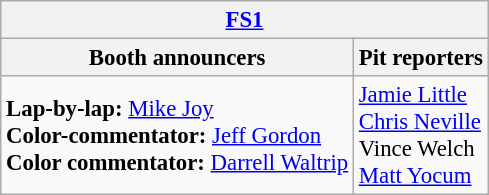<table class="wikitable" style="font-size: 95%;">
<tr>
<th colspan="2"><a href='#'>FS1</a></th>
</tr>
<tr>
<th>Booth announcers</th>
<th>Pit reporters</th>
</tr>
<tr>
<td><strong>Lap-by-lap:</strong> <a href='#'>Mike Joy</a><br><strong>Color-commentator:</strong> <a href='#'>Jeff Gordon</a><br><strong>Color commentator:</strong> <a href='#'>Darrell Waltrip</a></td>
<td><a href='#'>Jamie Little</a><br><a href='#'>Chris Neville</a><br>Vince Welch<br><a href='#'>Matt Yocum</a></td>
</tr>
</table>
